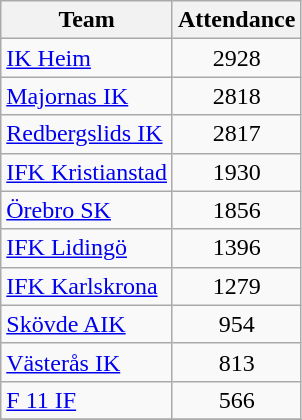<table class="wikitable sortable">
<tr>
<th>Team</th>
<th>Attendance</th>
</tr>
<tr>
<td><a href='#'>IK Heim</a></td>
<td align=center>2928</td>
</tr>
<tr>
<td><a href='#'>Majornas IK</a></td>
<td align=center>2818</td>
</tr>
<tr>
<td><a href='#'>Redbergslids IK</a></td>
<td align=center>2817</td>
</tr>
<tr>
<td><a href='#'>IFK Kristianstad</a></td>
<td align=center>1930</td>
</tr>
<tr>
<td><a href='#'>Örebro SK</a></td>
<td align=center>1856</td>
</tr>
<tr>
<td><a href='#'>IFK Lidingö</a></td>
<td align=center>1396</td>
</tr>
<tr>
<td><a href='#'>IFK Karlskrona</a></td>
<td align=center>1279</td>
</tr>
<tr>
<td><a href='#'>Skövde AIK</a></td>
<td align=center>954</td>
</tr>
<tr>
<td><a href='#'>Västerås IK</a></td>
<td align=center>813</td>
</tr>
<tr>
<td><a href='#'>F 11 IF</a></td>
<td align=center>566</td>
</tr>
<tr>
</tr>
</table>
